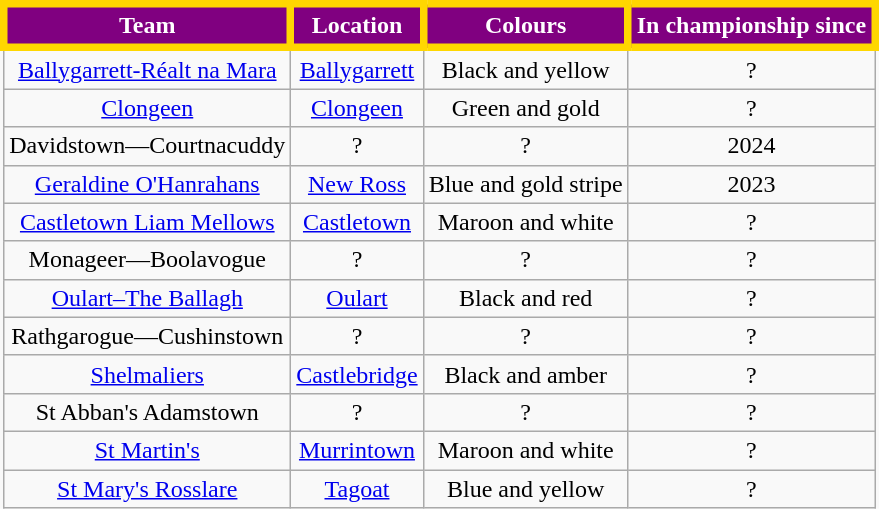<table class="wikitable sortable" style="text-align:center">
<tr>
<th style="background:purple;color:white;border:5px solid gold">Team</th>
<th style="background:purple;color:white;border:5px solid gold">Location</th>
<th style="background:purple;color:white;border:5px solid gold">Colours</th>
<th style="background:purple;color:white;border:5px solid gold">In championship since</th>
</tr>
<tr>
<td><a href='#'>Ballygarrett-Réalt na Mara</a></td>
<td><a href='#'>Ballygarrett</a></td>
<td>Black and yellow</td>
<td>?</td>
</tr>
<tr>
<td><a href='#'>Clongeen</a></td>
<td><a href='#'>Clongeen</a></td>
<td>Green and gold</td>
<td>?</td>
</tr>
<tr>
<td>Davidstown—Courtnacuddy</td>
<td>?</td>
<td>?</td>
<td>2024</td>
</tr>
<tr>
<td><a href='#'>Geraldine O'Hanrahans</a></td>
<td><a href='#'>New Ross</a></td>
<td>Blue and gold stripe</td>
<td>2023</td>
</tr>
<tr>
<td><a href='#'>Castletown Liam Mellows</a></td>
<td><a href='#'>Castletown</a></td>
<td>Maroon and white</td>
<td>?</td>
</tr>
<tr>
<td>Monageer—Boolavogue</td>
<td>?</td>
<td>?</td>
<td>?</td>
</tr>
<tr>
<td><a href='#'>Oulart–The Ballagh</a></td>
<td><a href='#'>Oulart</a></td>
<td>Black and red</td>
<td>?</td>
</tr>
<tr>
<td>Rathgarogue—Cushinstown</td>
<td>?</td>
<td>?</td>
<td>?</td>
</tr>
<tr>
<td><a href='#'>Shelmaliers</a></td>
<td><a href='#'>Castlebridge</a></td>
<td>Black and amber</td>
<td>?</td>
</tr>
<tr>
<td>St Abban's Adamstown</td>
<td>?</td>
<td>?</td>
<td>?</td>
</tr>
<tr>
<td><a href='#'>St Martin's</a></td>
<td><a href='#'>Murrintown</a></td>
<td>Maroon and white</td>
<td>?</td>
</tr>
<tr>
<td><a href='#'>St Mary's Rosslare</a></td>
<td><a href='#'>Tagoat</a></td>
<td>Blue and yellow</td>
<td>?</td>
</tr>
</table>
